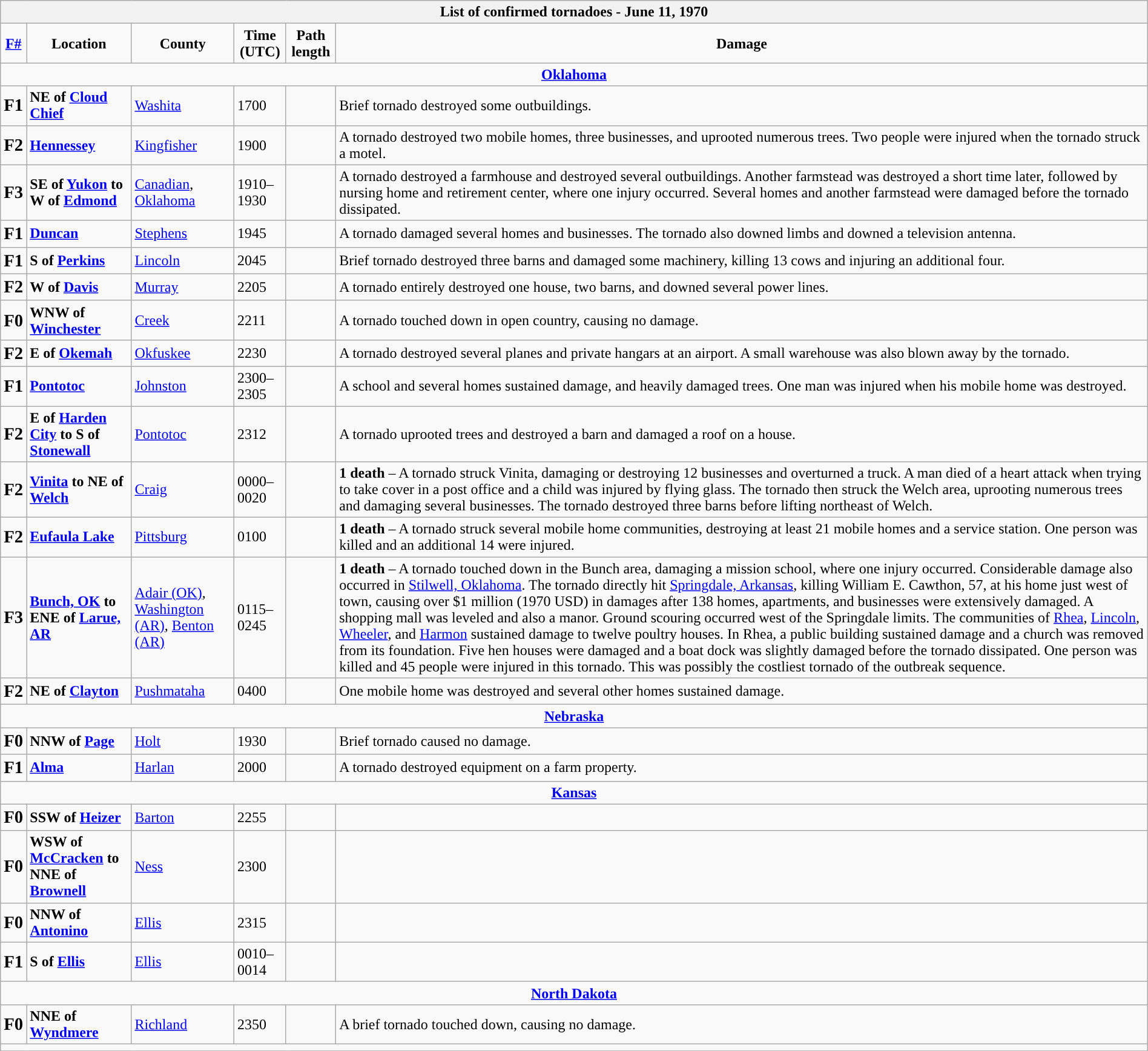<table class="wikitable toccolours collapsible" width="100%">
<tr>
<th colspan="6">List of confirmed tornadoes - June 11, 1970</th>
</tr>
<tr style="text-align:center;">
<td><strong><a href='#'>F#</a></strong></td>
<td><strong>Location</strong></td>
<td><strong>County</strong></td>
<td><strong>Time (UTC)</strong></td>
<td><strong>Path length</strong></td>
<td><strong>Damage</strong></td>
</tr>
<tr>
<td colspan="7" style="text-align:center;"><strong><a href='#'>Oklahoma</a></strong></td>
</tr>
<tr>
<td><big><strong>F1</strong></big></td>
<td><strong>NE of <a href='#'>Cloud Chief</a></strong></td>
<td><a href='#'>Washita</a></td>
<td>1700</td>
<td></td>
<td>Brief tornado destroyed some outbuildings.</td>
</tr>
<tr>
<td><big><strong>F2</strong></big></td>
<td><strong><a href='#'>Hennessey</a></strong></td>
<td><a href='#'>Kingfisher</a></td>
<td>1900</td>
<td></td>
<td>A tornado destroyed two mobile homes, three businesses, and uprooted numerous trees. Two people were injured when the tornado struck a motel.</td>
</tr>
<tr>
<td><big><strong>F3</strong></big></td>
<td><strong>SE of <a href='#'>Yukon</a> to W of <a href='#'>Edmond</a></strong></td>
<td><a href='#'>Canadian</a>, <a href='#'>Oklahoma</a></td>
<td>1910–1930</td>
<td></td>
<td>A tornado destroyed a farmhouse and destroyed several outbuildings. Another farmstead was destroyed a short time later, followed by nursing home and retirement center, where one injury occurred. Several homes and another farmstead were damaged before the tornado dissipated.</td>
</tr>
<tr>
<td><big><strong>F1</strong></big></td>
<td><strong><a href='#'>Duncan</a></strong></td>
<td><a href='#'>Stephens</a></td>
<td>1945</td>
<td></td>
<td>A tornado damaged several homes and businesses. The tornado also downed limbs and downed a television antenna.</td>
</tr>
<tr>
<td><big><strong>F1</strong></big></td>
<td><strong>S of <a href='#'>Perkins</a></strong></td>
<td><a href='#'>Lincoln</a></td>
<td>2045</td>
<td></td>
<td>Brief tornado destroyed three barns and damaged some machinery, killing 13 cows and injuring an additional four.</td>
</tr>
<tr>
<td><big><strong>F2</strong></big></td>
<td><strong>W of <a href='#'>Davis</a></strong></td>
<td><a href='#'>Murray</a></td>
<td>2205</td>
<td></td>
<td>A tornado entirely destroyed one house, two barns, and downed several power lines.</td>
</tr>
<tr>
<td><big><strong>F0</strong></big></td>
<td><strong>WNW of <a href='#'>Winchester</a></strong></td>
<td><a href='#'>Creek</a></td>
<td>2211</td>
<td></td>
<td>A tornado touched down in open country, causing no damage.</td>
</tr>
<tr>
<td><big><strong>F2</strong></big></td>
<td><strong>E of <a href='#'>Okemah</a></strong></td>
<td><a href='#'>Okfuskee</a></td>
<td>2230</td>
<td></td>
<td>A tornado destroyed several planes and private hangars at an airport. A small warehouse was also blown away by the tornado.</td>
</tr>
<tr>
<td><big><strong>F1</strong></big></td>
<td><strong><a href='#'>Pontotoc</a></strong></td>
<td><a href='#'>Johnston</a></td>
<td>2300–2305</td>
<td></td>
<td>A school and several homes sustained damage, and heavily damaged trees. One man was injured when his mobile home was destroyed.</td>
</tr>
<tr>
<td><big><strong>F2</strong></big></td>
<td><strong>E of <a href='#'>Harden City</a> to S of <a href='#'>Stonewall</a></strong></td>
<td><a href='#'>Pontotoc</a></td>
<td>2312</td>
<td></td>
<td>A tornado uprooted trees and destroyed a barn and damaged a roof on a house.</td>
</tr>
<tr>
<td><big><strong>F2</strong></big></td>
<td><strong><a href='#'>Vinita</a> to NE of <a href='#'>Welch</a></strong></td>
<td><a href='#'>Craig</a></td>
<td>0000–0020</td>
<td></td>
<td><strong>1 death</strong> – A tornado struck Vinita, damaging or destroying 12 businesses and overturned a truck. A man died of a heart attack when trying to take cover in a post office and a child was injured by flying glass. The tornado then struck the Welch area, uprooting numerous trees and damaging several businesses. The tornado destroyed three barns before lifting northeast of Welch.</td>
</tr>
<tr>
<td><big><strong>F2</strong></big></td>
<td><strong><a href='#'>Eufaula Lake</a></strong></td>
<td><a href='#'>Pittsburg</a></td>
<td>0100</td>
<td></td>
<td><strong>1 death</strong> – A tornado struck several mobile home communities, destroying at least 21 mobile homes and a service station. One person was killed and an additional 14 were injured.</td>
</tr>
<tr>
<td><big><strong>F3</strong></big></td>
<td><strong><a href='#'>Bunch, OK</a> to ENE of <a href='#'>Larue, AR</a></strong></td>
<td><a href='#'>Adair (OK)</a>, <a href='#'>Washington (AR)</a>, <a href='#'>Benton (AR)</a></td>
<td>0115–0245</td>
<td></td>
<td><strong>1 death</strong> – A tornado touched down in the Bunch area, damaging a mission school, where one injury occurred. Considerable damage also occurred in <a href='#'>Stilwell, Oklahoma</a>. The tornado directly hit <a href='#'>Springdale, Arkansas</a>, killing William E. Cawthon, 57, at his home just west of town, causing over $1 million (1970 USD) in damages after 138 homes, apartments, and businesses were extensively damaged. A shopping mall was leveled and also a manor. Ground scouring occurred west of the Springdale limits. The communities of <a href='#'>Rhea</a>, <a href='#'>Lincoln</a>, <a href='#'>Wheeler</a>, and <a href='#'>Harmon</a> sustained damage to twelve poultry houses. In Rhea, a public building sustained damage and a church was removed from its foundation. Five hen houses were damaged and a boat dock was slightly damaged before the tornado dissipated. One person was killed and 45 people were injured in this tornado. This was possibly the costliest tornado of the outbreak sequence.</td>
</tr>
<tr>
<td><big><strong>F2</strong></big></td>
<td><strong>NE of <a href='#'>Clayton</a></strong></td>
<td><a href='#'>Pushmataha</a></td>
<td>0400</td>
<td></td>
<td>One mobile home was destroyed and several other homes sustained damage.</td>
</tr>
<tr>
<td colspan="7" align="center"><strong><a href='#'>Nebraska</a></strong></td>
</tr>
<tr>
<td><big><strong>F0</strong></big></td>
<td><strong>NNW of <a href='#'>Page</a></strong></td>
<td><a href='#'>Holt</a></td>
<td>1930</td>
<td></td>
<td>Brief tornado caused no damage.</td>
</tr>
<tr>
<td><big><strong>F1</strong></big></td>
<td><strong><a href='#'>Alma</a></strong></td>
<td><a href='#'>Harlan</a></td>
<td>2000</td>
<td></td>
<td>A tornado destroyed equipment on a farm property.</td>
</tr>
<tr>
<td colspan="7" align="center"><strong><a href='#'>Kansas</a></strong></td>
</tr>
<tr>
<td><big><strong>F0</strong></big></td>
<td><strong>SSW of <a href='#'>Heizer</a></strong></td>
<td><a href='#'>Barton</a></td>
<td>2255</td>
<td></td>
<td></td>
</tr>
<tr>
<td><big><strong>F0</strong></big></td>
<td><strong>WSW of <a href='#'>McCracken</a> to NNE of <a href='#'>Brownell</a></strong></td>
<td><a href='#'>Ness</a></td>
<td>2300</td>
<td></td>
<td></td>
</tr>
<tr>
<td><big><strong>F0</strong></big></td>
<td><strong>NNW of <a href='#'>Antonino</a></strong></td>
<td><a href='#'>Ellis</a></td>
<td>2315</td>
<td></td>
<td></td>
</tr>
<tr>
<td><big><strong>F1</strong></big></td>
<td><strong>S of <a href='#'>Ellis</a></strong></td>
<td><a href='#'>Ellis</a></td>
<td>0010–0014</td>
<td></td>
<td></td>
</tr>
<tr>
<td colspan="7" align="center"><strong><a href='#'>North Dakota</a></strong></td>
</tr>
<tr>
<td><big><strong>F0</strong></big></td>
<td><strong>NNE of <a href='#'>Wyndmere</a></strong></td>
<td><a href='#'>Richland</a></td>
<td>2350</td>
<td></td>
<td>A brief tornado touched down, causing no damage.</td>
</tr>
<tr>
<td colspan="7" align="center"><small></small></td>
</tr>
<tr>
</tr>
</table>
